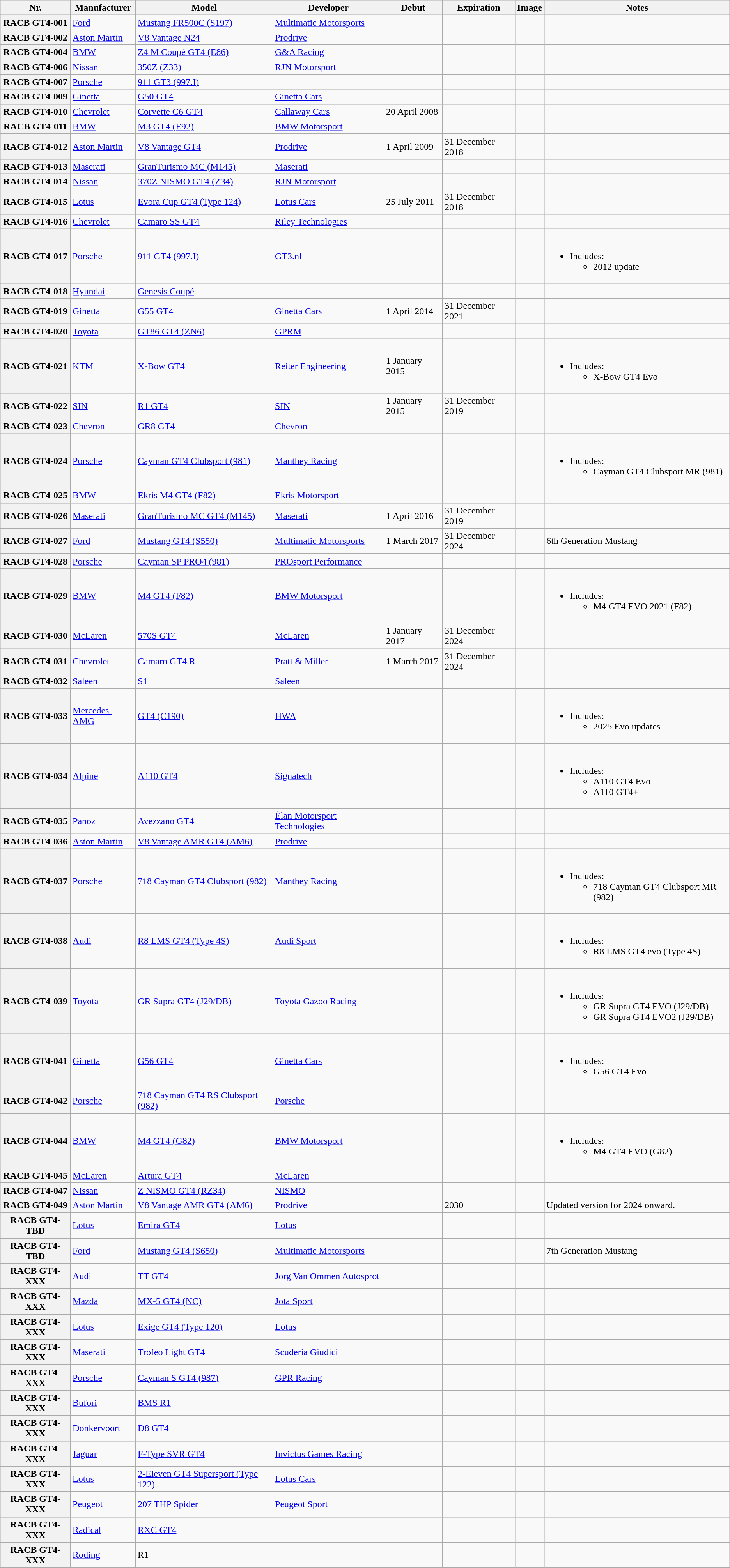<table class="wikitable sortable">
<tr>
<th>Nr.</th>
<th>Manufacturer</th>
<th>Model</th>
<th>Developer</th>
<th>Debut</th>
<th>Expiration</th>
<th>Image</th>
<th>Notes</th>
</tr>
<tr>
<th>RACB GT4-001</th>
<td><a href='#'>Ford</a></td>
<td><a href='#'>Mustang FR500C (S197)</a></td>
<td><a href='#'>Multimatic Motorsports</a></td>
<td></td>
<td></td>
<td></td>
<td></td>
</tr>
<tr>
<th>RACB GT4-002</th>
<td><a href='#'>Aston Martin</a></td>
<td><a href='#'>V8 Vantage N24</a></td>
<td><a href='#'>Prodrive</a></td>
<td></td>
<td></td>
<td></td>
<td></td>
</tr>
<tr>
<th>RACB GT4-004</th>
<td><a href='#'>BMW</a></td>
<td><a href='#'>Z4 M Coupé GT4 (E86)</a></td>
<td><a href='#'>G&A Racing</a></td>
<td></td>
<td></td>
<td></td>
<td></td>
</tr>
<tr>
<th>RACB GT4-006</th>
<td><a href='#'>Nissan</a></td>
<td><a href='#'>350Z (Z33)</a></td>
<td><a href='#'>RJN Motorsport</a></td>
<td></td>
<td></td>
<td></td>
<td></td>
</tr>
<tr>
<th>RACB GT4-007</th>
<td><a href='#'>Porsche</a></td>
<td><a href='#'>911 GT3 (997.I)</a></td>
<td></td>
<td></td>
<td></td>
<td></td>
<td></td>
</tr>
<tr>
<th>RACB GT4-009</th>
<td><a href='#'>Ginetta</a></td>
<td><a href='#'>G50 GT4</a></td>
<td><a href='#'>Ginetta Cars</a></td>
<td></td>
<td></td>
<td></td>
<td></td>
</tr>
<tr>
<th>RACB GT4-010</th>
<td><a href='#'>Chevrolet</a></td>
<td><a href='#'>Corvette C6 GT4</a></td>
<td><a href='#'>Callaway Cars</a></td>
<td>20 April 2008</td>
<td></td>
<td></td>
<td></td>
</tr>
<tr>
<th>RACB GT4-011</th>
<td><a href='#'>BMW</a></td>
<td><a href='#'>M3 GT4 (E92)</a></td>
<td><a href='#'>BMW Motorsport</a></td>
<td></td>
<td></td>
<td></td>
<td></td>
</tr>
<tr>
<th>RACB GT4-012</th>
<td><a href='#'>Aston Martin</a></td>
<td><a href='#'>V8 Vantage GT4</a></td>
<td><a href='#'>Prodrive</a></td>
<td>1 April 2009</td>
<td>31 December 2018</td>
<td></td>
<td></td>
</tr>
<tr>
<th>RACB GT4-013</th>
<td><a href='#'>Maserati</a></td>
<td><a href='#'>GranTurismo MC (M145)</a></td>
<td><a href='#'>Maserati</a></td>
<td></td>
<td></td>
<td></td>
<td></td>
</tr>
<tr>
<th>RACB GT4-014</th>
<td><a href='#'>Nissan</a></td>
<td><a href='#'>370Z NISMO GT4 (Z34)</a></td>
<td><a href='#'>RJN Motorsport</a></td>
<td></td>
<td></td>
<td></td>
<td></td>
</tr>
<tr>
<th>RACB GT4-015</th>
<td><a href='#'>Lotus</a></td>
<td><a href='#'>Evora Cup GT4 (Type 124)</a></td>
<td><a href='#'>Lotus Cars</a></td>
<td>25 July 2011</td>
<td>31 December 2018</td>
<td></td>
<td></td>
</tr>
<tr>
<th>RACB GT4-016</th>
<td><a href='#'>Chevrolet</a></td>
<td><a href='#'>Camaro SS GT4</a></td>
<td><a href='#'>Riley Technologies</a></td>
<td></td>
<td></td>
<td></td>
<td></td>
</tr>
<tr>
<th>RACB GT4-017</th>
<td><a href='#'>Porsche</a></td>
<td><a href='#'>911 GT4 (997.I)</a></td>
<td><a href='#'>GT3.nl</a></td>
<td></td>
<td></td>
<td></td>
<td><br><ul><li>Includes:<ul><li>2012 update</li></ul></li></ul></td>
</tr>
<tr>
<th>RACB GT4-018</th>
<td><a href='#'>Hyundai</a></td>
<td><a href='#'>Genesis Coupé</a></td>
<td></td>
<td></td>
<td></td>
<td></td>
<td></td>
</tr>
<tr>
<th>RACB GT4-019</th>
<td><a href='#'>Ginetta</a></td>
<td><a href='#'>G55 GT4</a></td>
<td><a href='#'>Ginetta Cars</a></td>
<td>1 April 2014</td>
<td>31 December 2021</td>
<td></td>
<td></td>
</tr>
<tr>
<th>RACB GT4-020</th>
<td><a href='#'>Toyota</a></td>
<td><a href='#'>GT86 GT4 (ZN6)</a></td>
<td><a href='#'>GPRM</a></td>
<td></td>
<td></td>
<td></td>
<td></td>
</tr>
<tr>
<th>RACB GT4-021</th>
<td><a href='#'>KTM</a></td>
<td><a href='#'>X-Bow GT4</a></td>
<td><a href='#'>Reiter Engineering</a></td>
<td>1 January 2015</td>
<td></td>
<td></td>
<td><br><ul><li>Includes:<ul><li>X-Bow GT4 Evo</li></ul></li></ul></td>
</tr>
<tr>
<th>RACB GT4-022</th>
<td><a href='#'>SIN</a></td>
<td><a href='#'>R1 GT4</a></td>
<td><a href='#'>SIN</a></td>
<td>1 January 2015</td>
<td>31 December 2019</td>
<td></td>
<td></td>
</tr>
<tr>
<th>RACB GT4-023</th>
<td><a href='#'>Chevron</a></td>
<td><a href='#'>GR8 GT4</a></td>
<td><a href='#'>Chevron</a></td>
<td></td>
<td></td>
<td></td>
<td></td>
</tr>
<tr>
<th>RACB GT4-024</th>
<td><a href='#'>Porsche</a></td>
<td><a href='#'>Cayman GT4 Clubsport (981)</a></td>
<td><a href='#'>Manthey Racing</a></td>
<td></td>
<td></td>
<td></td>
<td><br><ul><li>Includes:<ul><li>Cayman GT4 Clubsport MR (981)</li></ul></li></ul></td>
</tr>
<tr>
<th>RACB GT4-025</th>
<td><a href='#'>BMW</a></td>
<td><a href='#'>Ekris M4 GT4 (F82)</a></td>
<td><a href='#'>Ekris Motorsport</a></td>
<td></td>
<td></td>
<td></td>
<td></td>
</tr>
<tr>
<th>RACB GT4-026</th>
<td><a href='#'>Maserati</a></td>
<td><a href='#'>GranTurismo MC GT4 (M145)</a></td>
<td><a href='#'>Maserati</a></td>
<td>1 April 2016</td>
<td>31 December 2019</td>
<td></td>
<td></td>
</tr>
<tr>
<th>RACB GT4-027</th>
<td><a href='#'>Ford</a></td>
<td><a href='#'>Mustang GT4 (S550)</a></td>
<td><a href='#'>Multimatic Motorsports</a></td>
<td>1 March 2017</td>
<td>31 December 2024</td>
<td></td>
<td>6th Generation Mustang</td>
</tr>
<tr>
<th>RACB GT4-028</th>
<td><a href='#'>Porsche</a></td>
<td><a href='#'>Cayman SP PRO4 (981)</a></td>
<td><a href='#'>PROsport Performance</a></td>
<td></td>
<td></td>
<td></td>
<td></td>
</tr>
<tr>
<th>RACB GT4-029</th>
<td><a href='#'>BMW</a></td>
<td><a href='#'>M4 GT4 (F82)</a></td>
<td><a href='#'>BMW Motorsport</a></td>
<td></td>
<td></td>
<td></td>
<td><br><ul><li>Includes:<ul><li>M4 GT4 EVO 2021 (F82)</li></ul></li></ul></td>
</tr>
<tr>
<th>RACB GT4-030</th>
<td><a href='#'>McLaren</a></td>
<td><a href='#'>570S GT4</a></td>
<td><a href='#'>McLaren</a></td>
<td>1 January 2017</td>
<td>31 December 2024</td>
<td></td>
<td></td>
</tr>
<tr>
<th>RACB GT4-031</th>
<td><a href='#'>Chevrolet</a></td>
<td><a href='#'>Camaro GT4.R</a></td>
<td><a href='#'>Pratt & Miller</a></td>
<td>1 March 2017</td>
<td>31 December 2024</td>
<td></td>
<td></td>
</tr>
<tr>
<th>RACB GT4-032</th>
<td><a href='#'>Saleen</a></td>
<td><a href='#'>S1</a></td>
<td><a href='#'>Saleen</a></td>
<td></td>
<td></td>
<td></td>
<td></td>
</tr>
<tr>
<th>RACB GT4-033</th>
<td><a href='#'>Mercedes-AMG</a></td>
<td><a href='#'>GT4 (C190)</a></td>
<td><a href='#'>HWA</a></td>
<td></td>
<td></td>
<td></td>
<td><br><ul><li>Includes:<ul><li>2025 Evo updates</li></ul></li></ul></td>
</tr>
<tr>
<th>RACB GT4-034</th>
<td><a href='#'>Alpine</a></td>
<td><a href='#'>A110 GT4</a></td>
<td><a href='#'>Signatech</a></td>
<td></td>
<td></td>
<td></td>
<td><br><ul><li>Includes:<ul><li>A110 GT4 Evo</li><li>A110 GT4+</li></ul></li></ul></td>
</tr>
<tr>
<th>RACB GT4-035</th>
<td><a href='#'>Panoz</a></td>
<td><a href='#'>Avezzano GT4</a></td>
<td><a href='#'>Élan Motorsport Technologies</a></td>
<td></td>
<td></td>
<td></td>
<td></td>
</tr>
<tr>
<th>RACB GT4-036</th>
<td><a href='#'>Aston Martin</a></td>
<td><a href='#'>V8 Vantage AMR GT4 (AM6)</a></td>
<td><a href='#'>Prodrive</a></td>
<td></td>
<td></td>
<td></td>
<td></td>
</tr>
<tr>
<th>RACB GT4-037</th>
<td><a href='#'>Porsche</a></td>
<td><a href='#'>718 Cayman GT4 Clubsport (982)</a></td>
<td><a href='#'>Manthey Racing</a></td>
<td></td>
<td></td>
<td></td>
<td><br><ul><li>Includes:<ul><li>718 Cayman GT4 Clubsport MR (982)</li></ul></li></ul></td>
</tr>
<tr>
<th>RACB GT4-038</th>
<td><a href='#'>Audi</a></td>
<td><a href='#'>R8 LMS GT4 (Type 4S)</a></td>
<td><a href='#'>Audi Sport</a></td>
<td></td>
<td></td>
<td></td>
<td><br><ul><li>Includes:<ul><li>R8 LMS GT4 evo (Type 4S)</li></ul></li></ul></td>
</tr>
<tr>
<th>RACB GT4-039</th>
<td><a href='#'>Toyota</a></td>
<td><a href='#'>GR Supra GT4 (J29/DB)</a></td>
<td><a href='#'>Toyota Gazoo Racing</a></td>
<td></td>
<td></td>
<td></td>
<td><br><ul><li>Includes:<ul><li>GR Supra GT4 EVO (J29/DB)</li><li>GR Supra GT4 EVO2 (J29/DB)</li></ul></li></ul></td>
</tr>
<tr>
<th>RACB GT4-041</th>
<td><a href='#'>Ginetta</a></td>
<td><a href='#'>G56 GT4</a></td>
<td><a href='#'>Ginetta Cars</a></td>
<td></td>
<td></td>
<td></td>
<td><br><ul><li>Includes:<ul><li>G56 GT4 Evo</li></ul></li></ul></td>
</tr>
<tr>
<th>RACB GT4-042</th>
<td><a href='#'>Porsche</a></td>
<td><a href='#'>718 Cayman GT4 RS Clubsport (982)</a></td>
<td><a href='#'>Porsche</a></td>
<td></td>
<td></td>
<td></td>
<td></td>
</tr>
<tr>
<th>RACB GT4-044</th>
<td><a href='#'>BMW</a></td>
<td><a href='#'>M4 GT4 (G82)</a></td>
<td><a href='#'>BMW Motorsport</a></td>
<td></td>
<td></td>
<td></td>
<td><br><ul><li>Includes:<ul><li>M4 GT4 EVO (G82)</li></ul></li></ul></td>
</tr>
<tr>
<th>RACB GT4-045</th>
<td><a href='#'>McLaren</a></td>
<td><a href='#'>Artura GT4</a></td>
<td><a href='#'>McLaren</a></td>
<td></td>
<td></td>
<td></td>
<td></td>
</tr>
<tr>
<th>RACB GT4-047</th>
<td><a href='#'>Nissan</a></td>
<td><a href='#'>Z NISMO GT4 (RZ34)</a></td>
<td><a href='#'>NISMO</a></td>
<td></td>
<td></td>
<td></td>
<td></td>
</tr>
<tr>
<th>RACB GT4-049</th>
<td><a href='#'>Aston Martin</a></td>
<td><a href='#'>V8 Vantage AMR GT4 (AM6)</a></td>
<td><a href='#'>Prodrive</a></td>
<td></td>
<td>2030</td>
<td></td>
<td>Updated version for 2024 onward.</td>
</tr>
<tr>
<th>RACB GT4-TBD</th>
<td><a href='#'>Lotus</a></td>
<td><a href='#'>Emira GT4</a></td>
<td><a href='#'>Lotus</a></td>
<td></td>
<td></td>
<td></td>
<td></td>
</tr>
<tr>
<th>RACB GT4-TBD</th>
<td><a href='#'>Ford</a></td>
<td><a href='#'>Mustang GT4 (S650)</a></td>
<td><a href='#'>Multimatic Motorsports</a></td>
<td></td>
<td></td>
<td></td>
<td>7th Generation Mustang</td>
</tr>
<tr>
<th>RACB GT4-XXX</th>
<td><a href='#'>Audi</a></td>
<td><a href='#'>TT GT4</a></td>
<td><a href='#'>Jorg Van Ommen Autosprot</a></td>
<td></td>
<td></td>
<td></td>
<td></td>
</tr>
<tr>
<th>RACB GT4-XXX</th>
<td><a href='#'>Mazda</a></td>
<td><a href='#'>MX-5 GT4 (NC)</a></td>
<td><a href='#'>Jota Sport</a></td>
<td></td>
<td></td>
<td></td>
<td></td>
</tr>
<tr>
<th>RACB GT4-XXX</th>
<td><a href='#'>Lotus</a></td>
<td><a href='#'>Exige GT4 (Type 120)</a></td>
<td><a href='#'>Lotus</a></td>
<td></td>
<td></td>
<td></td>
<td></td>
</tr>
<tr>
<th>RACB GT4-XXX</th>
<td><a href='#'>Maserati</a></td>
<td><a href='#'>Trofeo Light GT4</a></td>
<td><a href='#'>Scuderia Giudici</a></td>
<td></td>
<td></td>
<td></td>
<td></td>
</tr>
<tr>
<th>RACB GT4-XXX</th>
<td><a href='#'>Porsche</a></td>
<td><a href='#'>Cayman S GT4 (987)</a></td>
<td><a href='#'>GPR Racing</a></td>
<td></td>
<td></td>
<td></td>
<td></td>
</tr>
<tr>
<th>RACB GT4-XXX</th>
<td><a href='#'>Bufori</a></td>
<td><a href='#'>BMS R1</a></td>
<td></td>
<td></td>
<td></td>
<td></td>
<td></td>
</tr>
<tr>
<th>RACB GT4-XXX</th>
<td><a href='#'>Donkervoort</a></td>
<td><a href='#'>D8 GT4</a></td>
<td></td>
<td></td>
<td></td>
<td></td>
<td></td>
</tr>
<tr>
<th>RACB GT4-XXX</th>
<td><a href='#'>Jaguar</a></td>
<td><a href='#'>F-Type SVR GT4</a></td>
<td><a href='#'>Invictus Games Racing</a></td>
<td></td>
<td></td>
<td></td>
<td></td>
</tr>
<tr>
<th>RACB GT4-XXX</th>
<td><a href='#'>Lotus</a></td>
<td><a href='#'>2-Eleven GT4 Supersport (Type 122)</a></td>
<td><a href='#'>Lotus Cars</a></td>
<td></td>
<td></td>
<td></td>
<td></td>
</tr>
<tr>
<th>RACB GT4-XXX</th>
<td><a href='#'>Peugeot</a></td>
<td><a href='#'>207 THP Spider</a></td>
<td><a href='#'>Peugeot Sport</a></td>
<td></td>
<td></td>
<td></td>
<td></td>
</tr>
<tr>
<th>RACB GT4-XXX</th>
<td><a href='#'>Radical</a></td>
<td><a href='#'>RXC GT4</a></td>
<td></td>
<td></td>
<td></td>
<td></td>
</tr>
<tr>
<th>RACB GT4-XXX</th>
<td><a href='#'>Roding</a></td>
<td>R1</td>
<td></td>
<td></td>
<td></td>
<td></td>
<td></td>
</tr>
</table>
